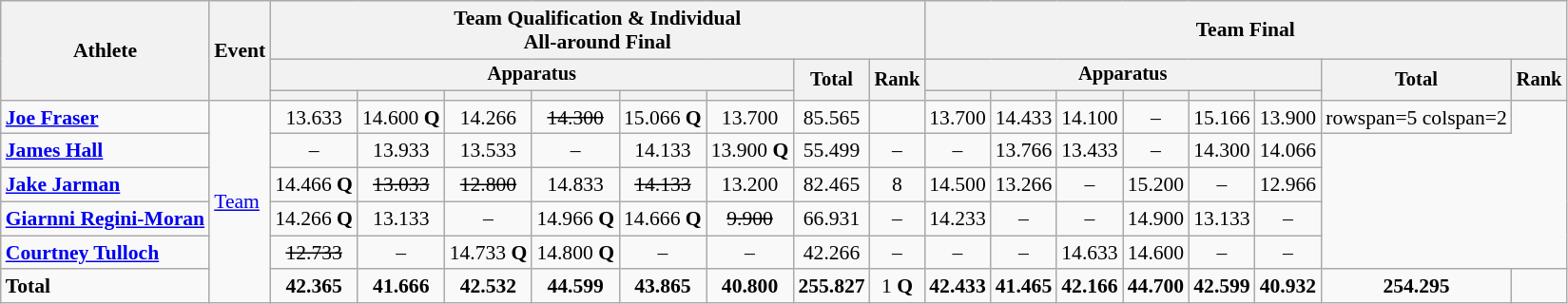<table class="wikitable" style="font-size:90%">
<tr>
<th rowspan=3>Athlete</th>
<th rowspan=3>Event</th>
<th colspan =8>Team Qualification & Individual<br>All-around Final</th>
<th colspan =8>Team Final</th>
</tr>
<tr style="font-size:95%">
<th colspan=6>Apparatus</th>
<th rowspan=2>Total</th>
<th rowspan=2>Rank</th>
<th colspan=6>Apparatus</th>
<th rowspan=2>Total</th>
<th rowspan=2>Rank</th>
</tr>
<tr style="font-size:95%">
<th></th>
<th></th>
<th></th>
<th></th>
<th></th>
<th></th>
<th></th>
<th></th>
<th></th>
<th></th>
<th></th>
<th></th>
</tr>
<tr align=center>
<td align=left><strong><a href='#'>Joe Fraser</a></strong></td>
<td align=left rowspan=6><a href='#'>Team</a></td>
<td>13.633</td>
<td>14.600 <strong>Q</strong></td>
<td>14.266</td>
<td><s>14.300</s></td>
<td>15.066 <strong>Q</strong></td>
<td>13.700</td>
<td>85.565</td>
<td></td>
<td>13.700</td>
<td>14.433</td>
<td>14.100</td>
<td>–</td>
<td>15.166</td>
<td>13.900</td>
<td>rowspan=5 colspan=2</td>
</tr>
<tr align=center>
<td align=left><strong><a href='#'>James Hall</a></strong></td>
<td>–</td>
<td>13.933</td>
<td>13.533</td>
<td>–</td>
<td>14.133</td>
<td>13.900 <strong>Q</strong></td>
<td>55.499</td>
<td>–</td>
<td>–</td>
<td>13.766</td>
<td>13.433</td>
<td>–</td>
<td>14.300</td>
<td>14.066</td>
</tr>
<tr align=center>
<td align=left><strong><a href='#'>Jake Jarman</a></strong></td>
<td>14.466 <strong>Q</strong></td>
<td><s>13.033</s></td>
<td><s>12.800</s></td>
<td>14.833</td>
<td><s>14.133</s></td>
<td>13.200</td>
<td>82.465</td>
<td>8</td>
<td>14.500</td>
<td>13.266</td>
<td>–</td>
<td>15.200</td>
<td>–</td>
<td>12.966</td>
</tr>
<tr align=center>
<td align=left><strong><a href='#'>Giarnni Regini-Moran</a></strong></td>
<td>14.266 <strong>Q</strong></td>
<td>13.133</td>
<td>–</td>
<td>14.966 <strong>Q</strong></td>
<td>14.666 <strong>Q</strong></td>
<td><s>9.900</s></td>
<td>66.931</td>
<td>–</td>
<td>14.233</td>
<td>–</td>
<td>–</td>
<td>14.900</td>
<td>13.133</td>
<td>–</td>
</tr>
<tr align=center>
<td align=left><strong><a href='#'>Courtney Tulloch</a></strong></td>
<td><s>12.733</s></td>
<td>–</td>
<td>14.733 <strong>Q</strong></td>
<td>14.800 <strong>Q</strong></td>
<td>–</td>
<td>–</td>
<td>42.266</td>
<td>–</td>
<td>–</td>
<td>–</td>
<td>14.633</td>
<td>14.600</td>
<td>–</td>
<td>–</td>
</tr>
<tr align=center>
<td align=left><strong>Total</strong></td>
<td><strong>42.365</strong></td>
<td><strong>41.666</strong></td>
<td><strong>42.532</strong></td>
<td><strong>44.599</strong></td>
<td><strong>43.865</strong></td>
<td><strong>40.800</strong></td>
<td><strong>255.827</strong></td>
<td>1 <strong>Q</strong></td>
<td><strong>42.433</strong></td>
<td><strong>41.465</strong></td>
<td><strong>42.166</strong></td>
<td><strong>44.700</strong></td>
<td><strong>42.599</strong></td>
<td><strong>40.932</strong></td>
<td><strong>254.295</strong></td>
<td></td>
</tr>
</table>
